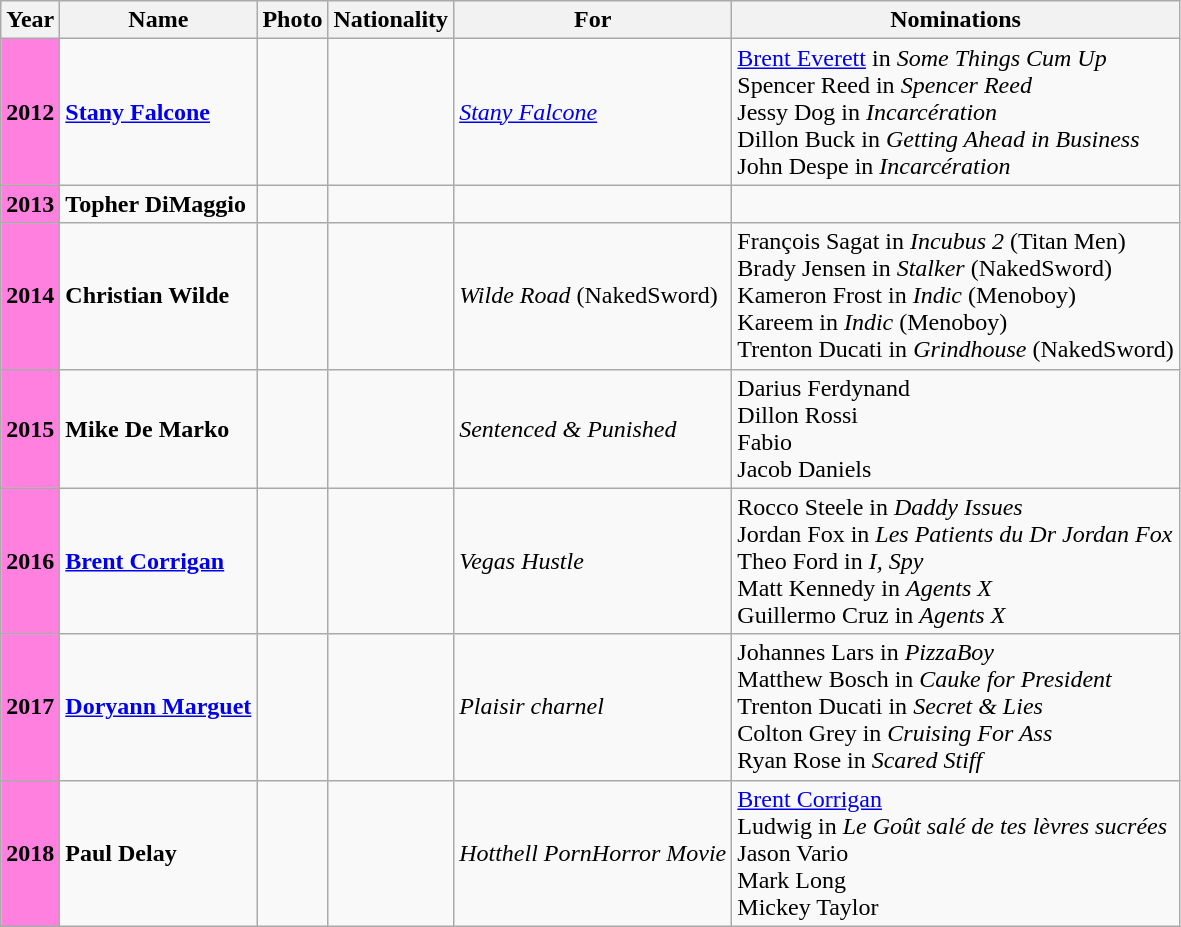<table class="wikitable">
<tr>
<th>Year</th>
<th>Name</th>
<th>Photo</th>
<th>Nationality</th>
<th>For</th>
<th>Nominations</th>
</tr>
<tr>
<th style="background-color: #FF80DF">2012</th>
<td><strong><a href='#'>Stany Falcone</a></strong></td>
<td></td>
<td align=center></td>
<td><em><a href='#'>Stany Falcone</a></em></td>
<td><a href='#'>Brent Everett</a> in <em>Some Things Cum Up</em><br>Spencer Reed in <em>Spencer Reed</em><br>Jessy Dog in <em>Incarcération</em><br>Dillon Buck in <em>Getting Ahead in Business</em><br>John Despe in <em>Incarcération</em></td>
</tr>
<tr>
<th style="background-color: #FF80DF">2013</th>
<td><strong>Topher DiMaggio</strong></td>
<td></td>
<td align=center></td>
<td></td>
<td></td>
</tr>
<tr>
<th style="background-color: #FF80DF">2014</th>
<td><strong>Christian Wilde</strong></td>
<td></td>
<td align=center></td>
<td><em>Wilde Road</em> (NakedSword)</td>
<td>François Sagat in <em>Incubus 2</em> (Titan Men)<br>Brady Jensen in <em>Stalker</em> (NakedSword)<br>Kameron Frost in <em>Indic</em> (Menoboy)<br>Kareem in <em> Indic</em> (Menoboy)<br>Trenton Ducati in <em>Grindhouse</em> (NakedSword)</td>
</tr>
<tr>
<th style="background-color: #FF80DF">2015</th>
<td><strong>Mike De Marko</strong></td>
<td></td>
<td align=center></td>
<td><em>Sentenced & Punished</em></td>
<td>Darius Ferdynand<br>Dillon Rossi<br>Fabio<br>Jacob Daniels</td>
</tr>
<tr>
<th style="background-color: #FF80DF">2016</th>
<td><strong><a href='#'>Brent Corrigan</a></strong></td>
<td></td>
<td align=center></td>
<td><em>Vegas Hustle</em></td>
<td>Rocco Steele in <em>Daddy Issues</em><br>Jordan Fox in <em>Les Patients du Dr Jordan Fox</em><br>Theo Ford in <em>I, Spy</em><br>Matt Kennedy in <em>Agents X</em><br>Guillermo Cruz in <em>Agents X</em></td>
</tr>
<tr>
<th style="background-color: #FF80DF">2017</th>
<td><strong><a href='#'>Doryann Marguet</a></strong></td>
<td></td>
<td align=center></td>
<td><em>Plaisir charnel</em></td>
<td>Johannes Lars in <em>PizzaBoy</em><br>Matthew Bosch in <em>Cauke for President</em><br>Trenton Ducati in <em>Secret & Lies</em><br>Colton Grey in <em>Cruising For Ass</em><br>Ryan Rose in <em>Scared Stiff</em></td>
</tr>
<tr>
<th style="background-color: #FF80DF">2018</th>
<td><strong>Paul Delay</strong></td>
<td></td>
<td align=center></td>
<td><em>Hotthell PornHorror Movie</em></td>
<td><a href='#'>Brent Corrigan</a><br>Ludwig in <em>Le Goût salé de tes lèvres sucrées</em><br>Jason Vario<br>Mark Long<br>Mickey Taylor</td>
</tr>
</table>
